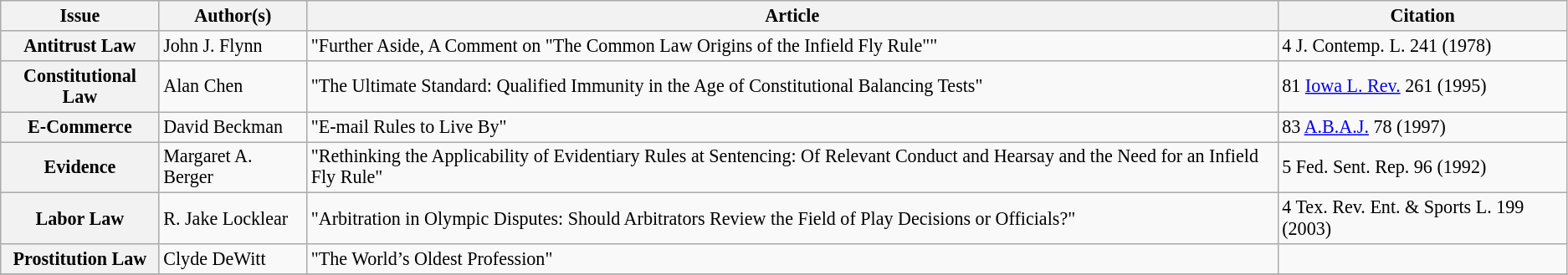<table class="wikitable" style="font-size: 92%;">
<tr>
<th scope="col">Issue</th>
<th ! scope="col">Author(s)</th>
<th scope="col">Article</th>
<th scope="col">Citation</th>
</tr>
<tr>
<th scope="row">Antitrust Law</th>
<td>John J. Flynn</td>
<td>"Further Aside, A Comment on "The Common Law Origins of the Infield Fly Rule""</td>
<td>4 J. Contemp. L. 241 (1978)</td>
</tr>
<tr>
<th scope="row">Constitutional Law</th>
<td>Alan Chen</td>
<td>"The Ultimate Standard: Qualified Immunity in the Age of Constitutional Balancing Tests"</td>
<td>81 <a href='#'>Iowa L. Rev.</a> 261 (1995)</td>
</tr>
<tr>
<th scope="row">E-Commerce</th>
<td>David Beckman</td>
<td>"E-mail Rules to Live By"</td>
<td>83 <a href='#'>A.B.A.J.</a> 78 (1997)</td>
</tr>
<tr>
<th scope="row">Evidence</th>
<td>Margaret A. Berger</td>
<td>"Rethinking the Applicability of Evidentiary Rules at Sentencing: Of Relevant Conduct and Hearsay and the Need for an Infield Fly Rule"</td>
<td>5 Fed. Sent. Rep. 96 (1992)</td>
</tr>
<tr>
<th scope="row">Labor Law</th>
<td>R. Jake Locklear</td>
<td>"Arbitration in Olympic Disputes: Should Arbitrators Review the Field of Play Decisions or Officials?"</td>
<td>4 Tex. Rev. Ent. & Sports L. 199 (2003)</td>
</tr>
<tr>
<th scope="row">Prostitution Law</th>
<td>Clyde DeWitt</td>
<td>"The World’s Oldest Profession"</td>
<td></td>
</tr>
<tr>
</tr>
</table>
